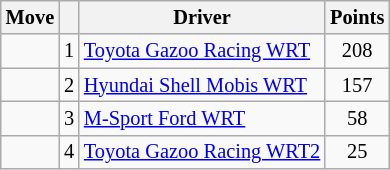<table class="wikitable" style="font-size:85%;">
<tr>
<th>Move</th>
<th></th>
<th>Driver</th>
<th>Points</th>
</tr>
<tr>
<td align="center"></td>
<td align="center">1</td>
<td><a href='#'>Toyota Gazoo Racing WRT</a></td>
<td align="center">208</td>
</tr>
<tr>
<td align="center"></td>
<td align="center">2</td>
<td><a href='#'>Hyundai Shell Mobis WRT</a></td>
<td align="center">157</td>
</tr>
<tr>
<td align="center"></td>
<td align="center">3</td>
<td><a href='#'>M-Sport Ford WRT</a></td>
<td align="center">58</td>
</tr>
<tr>
<td align="center"></td>
<td align="center">4</td>
<td><a href='#'>Toyota Gazoo Racing WRT2</a></td>
<td align="center">25</td>
</tr>
</table>
